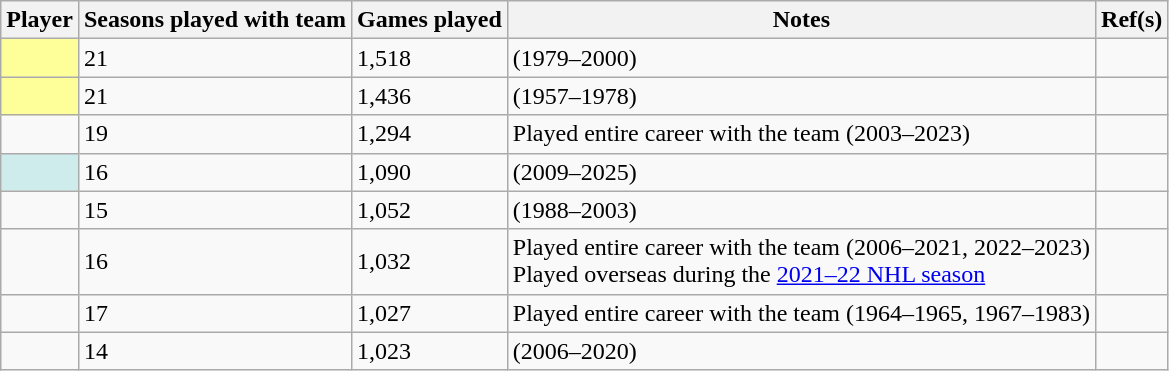<table class="wikitable sortable plainrowheaders">
<tr>
<th scope="col">Player</th>
<th scope="col">Seasons played with team</th>
<th scope="col">Games played</th>
<th scope="col">Notes</th>
<th scope="col" class="unsortable">Ref(s)</th>
</tr>
<tr>
<td style="background:#FFFF99"></td>
<td>21</td>
<td>1,518</td>
<td>(1979–2000)</td>
<td></td>
</tr>
<tr>
<td style="background:#FFFF99"></td>
<td>21</td>
<td>1,436</td>
<td>(1957–1978)</td>
<td></td>
</tr>
<tr>
<td></td>
<td>19</td>
<td>1,294</td>
<td>Played entire career with the team (2003–2023)</td>
<td></td>
</tr>
<tr>
<td style="background:#CFECEC"></td>
<td>16</td>
<td>1,090</td>
<td>(2009–2025)</td>
<td></td>
</tr>
<tr>
<td></td>
<td>15</td>
<td>1,052</td>
<td>(1988–2003)</td>
<td></td>
</tr>
<tr>
<td></td>
<td>16</td>
<td>1,032</td>
<td>Played entire career with the team (2006–2021, 2022–2023)<br>Played overseas during the <a href='#'>2021–22 NHL season</a></td>
<td></td>
</tr>
<tr>
<td></td>
<td>17</td>
<td>1,027</td>
<td>Played entire career with the team (1964–1965, 1967–1983)</td>
<td></td>
</tr>
<tr>
<td></td>
<td>14</td>
<td>1,023</td>
<td>(2006–2020)</td>
<td></td>
</tr>
</table>
